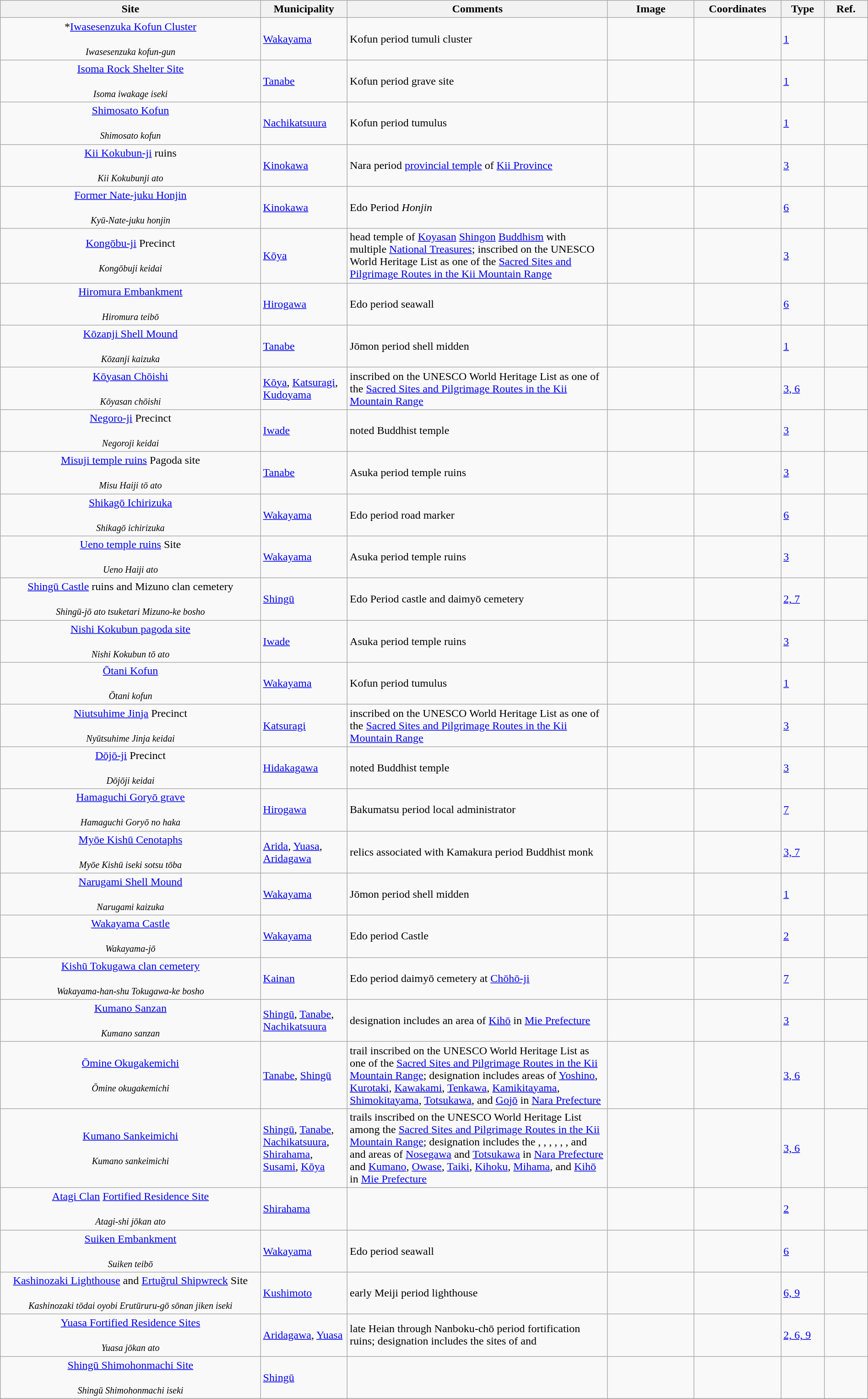<table class="wikitable sortable"  style="width:100%;">
<tr>
<th width="30%" align="left">Site</th>
<th width="10%" align="left">Municipality</th>
<th width="30%" align="left" class="unsortable">Comments</th>
<th width="10%" align="left"  class="unsortable">Image</th>
<th width="10%" align="left" class="unsortable">Coordinates</th>
<th width="5%" align="left">Type</th>
<th width="5%" align="left"  class="unsortable">Ref.</th>
</tr>
<tr>
<td align="center">*<a href='#'>Iwasesenzuka Kofun Cluster</a><br><br><small><em>Iwasesenzuka kofun-gun</em></small></td>
<td><a href='#'>Wakayama</a></td>
<td>Kofun period tumuli cluster</td>
<td></td>
<td></td>
<td><a href='#'>1</a></td>
<td></td>
</tr>
<tr>
<td align="center"><a href='#'>Isoma Rock Shelter Site</a><br><br><small><em>Isoma iwakage iseki</em></small></td>
<td><a href='#'>Tanabe</a></td>
<td>Kofun period grave site</td>
<td></td>
<td></td>
<td><a href='#'>1</a></td>
<td></td>
</tr>
<tr>
<td align="center"><a href='#'>Shimosato Kofun</a><br><br><small><em>Shimosato kofun</em></small></td>
<td><a href='#'>Nachikatsuura</a></td>
<td>Kofun period tumulus</td>
<td></td>
<td></td>
<td><a href='#'>1</a></td>
<td></td>
</tr>
<tr>
<td align="center"><a href='#'>Kii Kokubun-ji</a> ruins<br><br><small><em>Kii Kokubunji ato</em></small></td>
<td><a href='#'>Kinokawa</a></td>
<td>Nara period <a href='#'>provincial temple</a> of <a href='#'>Kii Province</a></td>
<td></td>
<td></td>
<td><a href='#'>3</a></td>
<td></td>
</tr>
<tr>
<td align="center"><a href='#'>Former Nate-juku Honjin</a><br><br><small><em>Kyū-Nate-juku honjin</em></small></td>
<td><a href='#'>Kinokawa</a></td>
<td>Edo Period <em>Honjin</em></td>
<td></td>
<td></td>
<td><a href='#'>6</a></td>
<td></td>
</tr>
<tr>
<td align="center"><a href='#'>Kongōbu-ji</a> Precinct<br><br><small><em>Kongōbuji keidai</em></small></td>
<td><a href='#'>Kōya</a></td>
<td>head temple of <a href='#'>Koyasan</a> <a href='#'>Shingon</a> <a href='#'>Buddhism</a> with multiple <a href='#'>National Treasures</a>; inscribed on the UNESCO World Heritage List as one of the <a href='#'>Sacred Sites and Pilgrimage Routes in the Kii Mountain Range</a></td>
<td></td>
<td></td>
<td><a href='#'>3</a></td>
<td></td>
</tr>
<tr>
<td align="center"><a href='#'>Hiromura Embankment</a><br><br><small><em>Hiromura teibō</em></small></td>
<td><a href='#'>Hirogawa</a></td>
<td>Edo period seawall</td>
<td></td>
<td></td>
<td><a href='#'>6</a></td>
<td></td>
</tr>
<tr>
<td align="center"><a href='#'>Kōzanji Shell Mound</a><br><br><small><em>Kōzanji kaizuka</em></small></td>
<td><a href='#'>Tanabe</a></td>
<td>Jōmon period shell midden</td>
<td></td>
<td></td>
<td><a href='#'>1</a></td>
<td></td>
</tr>
<tr>
<td align="center"><a href='#'>Kōyasan Chōishi</a><br><br><small><em>Kōyasan chōishi</em></small></td>
<td><a href='#'>Kōya</a>, <a href='#'>Katsuragi</a>, <a href='#'>Kudoyama</a></td>
<td>inscribed on the UNESCO World Heritage List as one of the <a href='#'>Sacred Sites and Pilgrimage Routes in the Kii Mountain Range</a></td>
<td></td>
<td></td>
<td><a href='#'>3, 6</a></td>
<td></td>
</tr>
<tr>
<td align="center"><a href='#'>Negoro-ji</a> Precinct<br><br><small><em>Negoroji keidai</em></small></td>
<td><a href='#'>Iwade</a></td>
<td>noted Buddhist temple</td>
<td></td>
<td></td>
<td><a href='#'>3</a></td>
<td></td>
</tr>
<tr>
<td align="center"><a href='#'>Misuji temple ruins</a> Pagoda site<br><br><small><em>Misu Haiji tō ato</em></small></td>
<td><a href='#'>Tanabe</a></td>
<td>Asuka period temple ruins</td>
<td></td>
<td></td>
<td><a href='#'>3</a></td>
<td></td>
</tr>
<tr>
<td align="center"><a href='#'>Shikagō Ichirizuka</a><br><br><small><em>Shikagō ichirizuka</em></small></td>
<td><a href='#'>Wakayama</a></td>
<td>Edo period road marker</td>
<td></td>
<td></td>
<td><a href='#'>6</a></td>
<td></td>
</tr>
<tr>
<td align="center"><a href='#'>Ueno temple ruins</a> Site<br><br><small><em>Ueno Haiji ato</em></small></td>
<td><a href='#'>Wakayama</a></td>
<td>Asuka period temple ruins</td>
<td></td>
<td></td>
<td><a href='#'>3</a></td>
<td></td>
</tr>
<tr>
<td align="center"><a href='#'>Shingū Castle</a> ruins and Mizuno clan cemetery<br><br><small><em>Shingū-jō ato tsuketari Mizuno-ke bosho</em></small></td>
<td><a href='#'>Shingū</a></td>
<td>Edo Period castle and daimyō cemetery</td>
<td></td>
<td></td>
<td><a href='#'>2, 7</a></td>
<td></td>
</tr>
<tr>
<td align="center"><a href='#'>Nishi Kokubun pagoda site</a> <br><br><small><em>Nishi Kokubun tō ato</em></small></td>
<td><a href='#'>Iwade</a></td>
<td>Asuka period temple ruins</td>
<td></td>
<td></td>
<td><a href='#'>3</a></td>
<td></td>
</tr>
<tr>
<td align="center"><a href='#'>Ōtani Kofun</a><br><br><small><em>Ōtani kofun</em></small></td>
<td><a href='#'>Wakayama</a></td>
<td>Kofun period tumulus</td>
<td></td>
<td></td>
<td><a href='#'>1</a></td>
<td></td>
</tr>
<tr>
<td align="center"><a href='#'>Niutsuhime Jinja</a> Precinct<br><br><small><em>Nyūtsuhime Jinja keidai</em></small></td>
<td><a href='#'>Katsuragi</a></td>
<td>inscribed on the UNESCO World Heritage List as one of the <a href='#'>Sacred Sites and Pilgrimage Routes in the Kii Mountain Range</a></td>
<td></td>
<td></td>
<td><a href='#'>3</a></td>
<td></td>
</tr>
<tr>
<td align="center"><a href='#'>Dōjō-ji</a> Precinct<br><br><small><em>Dōjōji keidai</em></small></td>
<td><a href='#'>Hidakagawa</a></td>
<td>noted Buddhist temple</td>
<td></td>
<td></td>
<td><a href='#'>3</a></td>
<td></td>
</tr>
<tr>
<td align="center"><a href='#'>Hamaguchi Goryō grave</a><br><br><small><em>Hamaguchi Goryō no haka</em></small></td>
<td><a href='#'>Hirogawa</a></td>
<td>Bakumatsu period local administrator</td>
<td></td>
<td></td>
<td><a href='#'>7</a></td>
<td></td>
</tr>
<tr>
<td align="center"><a href='#'>Myōe Kishū Cenotaphs</a><br><br><small><em>Myōe Kishū iseki sotsu tōba</em></small></td>
<td><a href='#'>Arida</a>, <a href='#'>Yuasa</a>, <a href='#'>Aridagawa</a></td>
<td>relics associated with Kamakura period Buddhist monk</td>
<td></td>
<td></td>
<td><a href='#'>3, 7</a></td>
<td></td>
</tr>
<tr>
<td align="center"><a href='#'>Narugami Shell Mound</a><br><br><small><em>Narugami kaizuka</em></small></td>
<td><a href='#'>Wakayama</a></td>
<td>Jōmon period shell midden</td>
<td></td>
<td></td>
<td><a href='#'>1</a></td>
<td></td>
</tr>
<tr>
<td align="center"><a href='#'>Wakayama Castle</a><br><br><small><em>Wakayama-jō</em></small></td>
<td><a href='#'>Wakayama</a></td>
<td>Edo period Castle</td>
<td></td>
<td></td>
<td><a href='#'>2</a></td>
<td></td>
</tr>
<tr>
<td align="center"><a href='#'>Kishū Tokugawa clan cemetery</a><br><br><small><em>Wakayama-han-shu Tokugawa-ke bosho</em></small></td>
<td><a href='#'>Kainan</a></td>
<td>Edo period daimyō cemetery at <a href='#'>Chōhō-ji</a></td>
<td></td>
<td></td>
<td><a href='#'>7</a></td>
<td></td>
</tr>
<tr>
<td align="center"><a href='#'>Kumano Sanzan</a><br><br><small><em>Kumano sanzan</em></small></td>
<td><a href='#'>Shingū</a>, <a href='#'>Tanabe</a>, <a href='#'>Nachikatsuura</a></td>
<td>designation includes an area of <a href='#'>Kihō</a> in <a href='#'>Mie Prefecture</a></td>
<td></td>
<td></td>
<td><a href='#'>3</a></td>
<td></td>
</tr>
<tr>
<td align="center"><a href='#'>Ōmine Okugakemichi</a><br><br><small><em>Ōmine okugakemichi</em></small></td>
<td><a href='#'>Tanabe</a>, <a href='#'>Shingū</a></td>
<td>trail inscribed on the UNESCO World Heritage List as one of the <a href='#'>Sacred Sites and Pilgrimage Routes in the Kii Mountain Range</a>; designation includes areas of <a href='#'>Yoshino</a>, <a href='#'>Kurotaki</a>, <a href='#'>Kawakami</a>, <a href='#'>Tenkawa</a>, <a href='#'>Kamikitayama</a>, <a href='#'>Shimokitayama</a>, <a href='#'>Totsukawa</a>, and <a href='#'>Gojō</a> in <a href='#'>Nara Prefecture</a></td>
<td></td>
<td></td>
<td><a href='#'>3, 6</a></td>
<td></td>
</tr>
<tr>
<td align="center"><a href='#'>Kumano Sankeimichi</a><br><br><small><em>Kumano sankeimichi</em></small></td>
<td><a href='#'>Shingū</a>, <a href='#'>Tanabe</a>, <a href='#'>Nachikatsuura</a>, <a href='#'>Shirahama</a>, <a href='#'>Susami</a>, <a href='#'>Kōya</a></td>
<td>trails inscribed on the UNESCO World Heritage List among the <a href='#'>Sacred Sites and Pilgrimage Routes in the Kii Mountain Range</a>; designation includes the , , , , , , and  and areas of <a href='#'>Nosegawa</a> and <a href='#'>Totsukawa</a> in <a href='#'>Nara Prefecture</a> and <a href='#'>Kumano</a>, <a href='#'>Owase</a>, <a href='#'>Taiki</a>, <a href='#'>Kihoku</a>, <a href='#'>Mihama</a>, and <a href='#'>Kihō</a> in <a href='#'>Mie Prefecture</a></td>
<td></td>
<td></td>
<td><a href='#'>3, 6</a></td>
<td></td>
</tr>
<tr>
<td align="center"><a href='#'>Atagi Clan</a> <a href='#'>Fortified Residence Site</a><br><br><small><em>Atagi-shi jōkan ato</em></small></td>
<td><a href='#'>Shirahama</a></td>
<td></td>
<td></td>
<td></td>
<td><a href='#'>2</a></td>
<td></td>
</tr>
<tr>
<td align="center"><a href='#'>Suiken Embankment</a><br><br><small><em>Suiken teibō</em></small></td>
<td><a href='#'>Wakayama</a></td>
<td>Edo period seawall</td>
<td></td>
<td></td>
<td><a href='#'>6</a></td>
<td></td>
</tr>
<tr>
<td align="center"><a href='#'>Kashinozaki Lighthouse</a> and <a href='#'>Ertuğrul Shipwreck</a> Site<br><br><small><em>Kashinozaki tōdai oyobi Erutūruru-gō sōnan jiken iseki</em></small></td>
<td><a href='#'>Kushimoto</a></td>
<td>early Meiji period lighthouse</td>
<td></td>
<td></td>
<td><a href='#'>6, 9</a></td>
<td></td>
</tr>
<tr>
<td align="center"><a href='#'>Yuasa Fortified Residence Sites</a><br><br><small><em>Yuasa jōkan ato</em></small></td>
<td><a href='#'>Aridagawa</a>, <a href='#'>Yuasa</a></td>
<td>late Heian through Nanboku-chō period fortification ruins; designation includes the sites of  and </td>
<td></td>
<td></td>
<td><a href='#'>2, 6, 9</a></td>
<td></td>
</tr>
<tr>
<td align="center"><a href='#'>Shingū Shimohonmachi Site</a><br><br><small><em>Shingū Shimohonmachi iseki</em></small></td>
<td><a href='#'>Shingū</a></td>
<td></td>
<td></td>
<td></td>
<td></td>
<td></td>
</tr>
<tr>
</tr>
</table>
